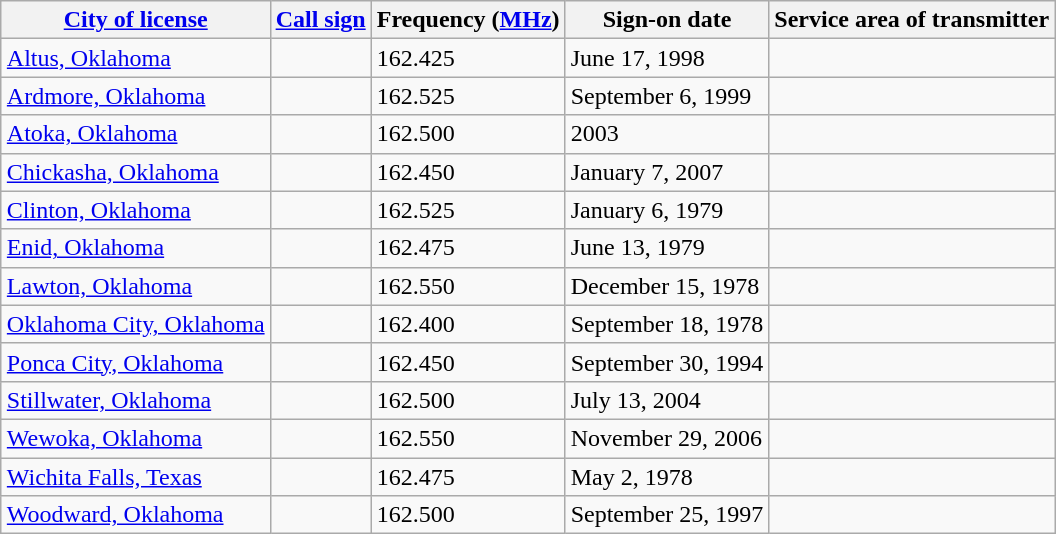<table class="wikitable sortable collapsible" style="margin:1em auto;">
<tr>
<th><a href='#'>City of license</a></th>
<th><a href='#'>Call sign</a></th>
<th>Frequency (<a href='#'>MHz</a>)</th>
<th>Sign-on date</th>
<th>Service area of transmitter</th>
</tr>
<tr>
<td><a href='#'>Altus, Oklahoma</a></td>
<td></td>
<td>162.425</td>
<td>June 17, 1998</td>
<td></td>
</tr>
<tr>
<td><a href='#'>Ardmore, Oklahoma</a></td>
<td></td>
<td>162.525</td>
<td>September 6, 1999</td>
<td></td>
</tr>
<tr>
<td><a href='#'>Atoka, Oklahoma</a></td>
<td></td>
<td>162.500</td>
<td>2003</td>
<td></td>
</tr>
<tr>
<td><a href='#'>Chickasha, Oklahoma</a></td>
<td></td>
<td>162.450</td>
<td>January 7, 2007</td>
<td></td>
</tr>
<tr>
<td><a href='#'>Clinton, Oklahoma</a></td>
<td></td>
<td>162.525</td>
<td>January 6, 1979</td>
<td></td>
</tr>
<tr>
<td><a href='#'>Enid, Oklahoma</a></td>
<td></td>
<td>162.475</td>
<td>June 13, 1979</td>
<td></td>
</tr>
<tr>
<td><a href='#'>Lawton, Oklahoma</a></td>
<td></td>
<td>162.550</td>
<td>December 15, 1978</td>
<td></td>
</tr>
<tr>
<td><a href='#'>Oklahoma City, Oklahoma</a></td>
<td></td>
<td>162.400</td>
<td>September 18, 1978</td>
<td></td>
</tr>
<tr>
<td><a href='#'>Ponca City, Oklahoma</a></td>
<td></td>
<td>162.450</td>
<td>September 30, 1994</td>
<td></td>
</tr>
<tr>
<td><a href='#'>Stillwater, Oklahoma</a></td>
<td></td>
<td>162.500</td>
<td>July 13, 2004</td>
<td></td>
</tr>
<tr>
<td><a href='#'>Wewoka, Oklahoma</a></td>
<td></td>
<td>162.550</td>
<td>November 29, 2006</td>
<td></td>
</tr>
<tr>
<td><a href='#'>Wichita Falls, Texas</a></td>
<td></td>
<td>162.475</td>
<td>May 2, 1978</td>
<td></td>
</tr>
<tr>
<td><a href='#'>Woodward, Oklahoma</a></td>
<td></td>
<td>162.500</td>
<td>September 25, 1997</td>
<td></td>
</tr>
</table>
